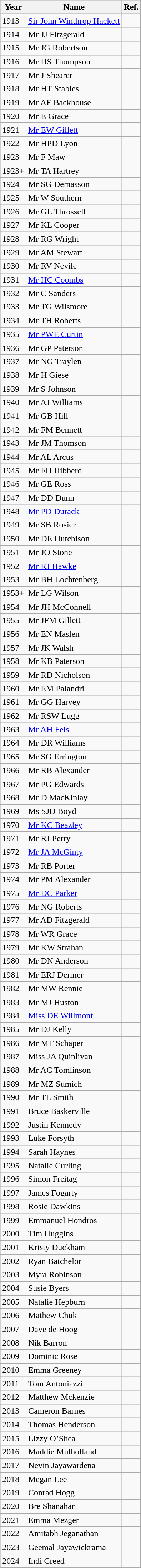<table class="wikitable sortable mw-collapsible">
<tr>
<th>Year</th>
<th>Name</th>
<th>Ref.</th>
</tr>
<tr>
<td>1913</td>
<td><a href='#'>Sir John Winthrop Hackett</a></td>
<td></td>
</tr>
<tr>
<td>1914</td>
<td>Mr JJ Fitzgerald</td>
<td></td>
</tr>
<tr>
<td>1915</td>
<td>Mr JG Robertson</td>
<td></td>
</tr>
<tr>
<td>1916</td>
<td>Mr HS Thompson</td>
<td></td>
</tr>
<tr>
<td>1917</td>
<td>Mr J Shearer</td>
<td></td>
</tr>
<tr>
<td>1918</td>
<td>Mr HT Stables</td>
<td></td>
</tr>
<tr>
<td>1919</td>
<td>Mr AF Backhouse</td>
<td></td>
</tr>
<tr>
<td>1920</td>
<td>Mr E Grace</td>
<td></td>
</tr>
<tr>
<td>1921</td>
<td><a href='#'>Mr EW Gillett</a></td>
<td></td>
</tr>
<tr>
<td>1922</td>
<td>Mr HPD Lyon</td>
<td></td>
</tr>
<tr>
<td>1923</td>
<td>Mr F Maw</td>
<td></td>
</tr>
<tr>
<td>1923+</td>
<td>Mr TA Hartrey</td>
<td></td>
</tr>
<tr>
<td>1924</td>
<td>Mr SG Demasson</td>
<td></td>
</tr>
<tr>
<td>1925</td>
<td>Mr W Southern</td>
<td></td>
</tr>
<tr>
<td>1926</td>
<td>Mr GL Throssell</td>
<td></td>
</tr>
<tr>
<td>1927</td>
<td>Mr KL Cooper</td>
<td></td>
</tr>
<tr>
<td>1928</td>
<td>Mr RG Wright</td>
<td></td>
</tr>
<tr>
<td>1929</td>
<td>Mr AM Stewart</td>
<td></td>
</tr>
<tr>
<td>1930</td>
<td>Mr RV Nevile</td>
<td></td>
</tr>
<tr>
<td>1931</td>
<td><a href='#'>Mr HC Coombs</a></td>
<td></td>
</tr>
<tr>
<td>1932</td>
<td>Mr C Sanders</td>
<td></td>
</tr>
<tr>
<td>1933</td>
<td>Mr TG Wilsmore</td>
<td></td>
</tr>
<tr>
<td>1934</td>
<td>Mr TH Roberts</td>
<td></td>
</tr>
<tr>
<td>1935</td>
<td><a href='#'>Mr PWE Curtin</a></td>
<td></td>
</tr>
<tr>
<td>1936</td>
<td>Mr GP Paterson</td>
<td></td>
</tr>
<tr>
<td>1937</td>
<td>Mr NG Traylen</td>
<td></td>
</tr>
<tr>
<td>1938</td>
<td>Mr H Giese</td>
<td></td>
</tr>
<tr>
<td>1939</td>
<td>Mr S Johnson</td>
<td></td>
</tr>
<tr>
<td>1940</td>
<td>Mr AJ Williams</td>
<td></td>
</tr>
<tr>
<td>1941</td>
<td>Mr GB Hill</td>
<td></td>
</tr>
<tr>
<td>1942</td>
<td>Mr FM Bennett</td>
<td></td>
</tr>
<tr>
<td>1943</td>
<td>Mr JM Thomson</td>
<td></td>
</tr>
<tr>
<td>1944</td>
<td>Mr AL Arcus</td>
<td></td>
</tr>
<tr>
<td>1945</td>
<td>Mr FH Hibberd</td>
<td></td>
</tr>
<tr>
<td>1946</td>
<td>Mr GE Ross</td>
<td></td>
</tr>
<tr>
<td>1947</td>
<td>Mr DD Dunn</td>
<td></td>
</tr>
<tr>
<td>1948</td>
<td><a href='#'>Mr PD Durack</a></td>
<td></td>
</tr>
<tr>
<td>1949</td>
<td>Mr SB Rosier</td>
<td></td>
</tr>
<tr>
<td>1950</td>
<td>Mr DE Hutchison</td>
<td></td>
</tr>
<tr>
<td>1951</td>
<td>Mr JO Stone</td>
<td></td>
</tr>
<tr>
<td>1952</td>
<td><a href='#'>Mr RJ Hawke</a></td>
<td></td>
</tr>
<tr>
<td>1953</td>
<td>Mr BH Lochtenberg</td>
<td></td>
</tr>
<tr>
<td>1953+</td>
<td>Mr LG Wilson</td>
<td></td>
</tr>
<tr>
<td>1954</td>
<td>Mr JH McConnell</td>
<td></td>
</tr>
<tr>
<td>1955</td>
<td>Mr JFM Gillett</td>
<td></td>
</tr>
<tr>
<td>1956</td>
<td>Mr EN Maslen</td>
<td></td>
</tr>
<tr>
<td>1957</td>
<td>Mr JK Walsh</td>
<td></td>
</tr>
<tr>
<td>1958</td>
<td>Mr KB Paterson</td>
<td></td>
</tr>
<tr>
<td>1959</td>
<td>Mr RD Nicholson</td>
<td></td>
</tr>
<tr>
<td>1960</td>
<td>Mr EM Palandri</td>
<td></td>
</tr>
<tr>
<td>1961</td>
<td>Mr GG Harvey</td>
<td></td>
</tr>
<tr>
<td>1962</td>
<td>Mr RSW Lugg</td>
<td></td>
</tr>
<tr>
<td>1963</td>
<td><a href='#'>Mr AH Fels</a></td>
<td></td>
</tr>
<tr>
<td>1964</td>
<td>Mr DR Williams</td>
<td></td>
</tr>
<tr>
<td>1965</td>
<td>Mr SG Errington</td>
<td></td>
</tr>
<tr>
<td>1966</td>
<td>Mr RB Alexander</td>
<td></td>
</tr>
<tr>
<td>1967</td>
<td>Mr PG Edwards</td>
<td></td>
</tr>
<tr>
<td>1968</td>
<td>Mr D MacKinlay</td>
<td></td>
</tr>
<tr>
<td>1969</td>
<td>Ms SJD Boyd</td>
<td></td>
</tr>
<tr>
<td>1970</td>
<td><a href='#'>Mr KC Beazley</a></td>
<td></td>
</tr>
<tr>
<td>1971</td>
<td>Mr RJ Perry</td>
<td></td>
</tr>
<tr>
<td>1972</td>
<td><a href='#'>Mr JA McGinty</a></td>
<td></td>
</tr>
<tr>
<td>1973</td>
<td>Mr RB Porter</td>
<td></td>
</tr>
<tr>
<td>1974</td>
<td>Mr PM Alexander</td>
<td></td>
</tr>
<tr>
<td>1975</td>
<td><a href='#'>Mr DC Parker</a></td>
<td></td>
</tr>
<tr>
<td>1976</td>
<td>Mr NG Roberts</td>
<td></td>
</tr>
<tr>
<td>1977</td>
<td>Mr AD Fitzgerald</td>
<td></td>
</tr>
<tr>
<td>1978</td>
<td>Mr WR Grace</td>
<td></td>
</tr>
<tr>
<td>1979</td>
<td>Mr KW Strahan</td>
<td></td>
</tr>
<tr>
<td>1980</td>
<td>Mr DN Anderson</td>
<td></td>
</tr>
<tr>
<td>1981</td>
<td>Mr ERJ Dermer</td>
<td></td>
</tr>
<tr>
<td>1982</td>
<td>Mr MW Rennie</td>
<td></td>
</tr>
<tr>
<td>1983</td>
<td>Mr MJ Huston</td>
<td></td>
</tr>
<tr>
<td>1984</td>
<td><a href='#'>Miss DE Willmont</a></td>
<td></td>
</tr>
<tr>
<td>1985</td>
<td>Mr DJ Kelly</td>
<td></td>
</tr>
<tr>
<td>1986</td>
<td>Mr MT Schaper</td>
<td></td>
</tr>
<tr>
<td>1987</td>
<td>Miss JA Quinlivan</td>
<td></td>
</tr>
<tr>
<td>1988</td>
<td>Mr AC Tomlinson</td>
<td></td>
</tr>
<tr>
<td>1989</td>
<td>Mr MZ Sumich</td>
<td></td>
</tr>
<tr>
<td>1990</td>
<td>Mr TL Smith</td>
<td></td>
</tr>
<tr>
<td>1991</td>
<td>Bruce Baskerville</td>
<td></td>
</tr>
<tr>
<td>1992</td>
<td>Justin Kennedy</td>
<td></td>
</tr>
<tr>
<td>1993</td>
<td>Luke Forsyth</td>
<td></td>
</tr>
<tr>
<td>1994</td>
<td>Sarah Haynes</td>
<td></td>
</tr>
<tr>
<td>1995</td>
<td>Natalie Curling</td>
<td></td>
</tr>
<tr>
<td>1996</td>
<td>Simon Freitag</td>
<td></td>
</tr>
<tr>
<td>1997</td>
<td>James Fogarty</td>
<td></td>
</tr>
<tr>
<td>1998</td>
<td>Rosie Dawkins</td>
<td></td>
</tr>
<tr>
<td>1999</td>
<td>Emmanuel Hondros</td>
<td></td>
</tr>
<tr>
<td>2000</td>
<td>Tim Huggins</td>
<td></td>
</tr>
<tr>
<td>2001</td>
<td>Kristy Duckham</td>
<td></td>
</tr>
<tr>
<td>2002</td>
<td>Ryan Batchelor</td>
<td></td>
</tr>
<tr>
<td>2003</td>
<td>Myra Robinson</td>
<td></td>
</tr>
<tr>
<td>2004</td>
<td>Susie Byers</td>
<td></td>
</tr>
<tr>
<td>2005</td>
<td>Natalie Hepburn</td>
<td></td>
</tr>
<tr>
<td>2006</td>
<td>Mathew Chuk</td>
<td></td>
</tr>
<tr>
<td>2007</td>
<td>Dave de Hoog</td>
<td></td>
</tr>
<tr>
<td>2008</td>
<td>Nik Barron</td>
<td></td>
</tr>
<tr>
<td>2009</td>
<td>Dominic Rose</td>
<td></td>
</tr>
<tr>
<td>2010</td>
<td>Emma Greeney</td>
<td></td>
</tr>
<tr>
<td>2011</td>
<td>Tom Antoniazzi</td>
<td></td>
</tr>
<tr>
<td>2012</td>
<td>Matthew Mckenzie</td>
<td></td>
</tr>
<tr>
<td>2013</td>
<td>Cameron Barnes</td>
<td></td>
</tr>
<tr>
<td>2014</td>
<td>Thomas Henderson</td>
<td></td>
</tr>
<tr>
<td>2015</td>
<td>Lizzy O’Shea</td>
<td></td>
</tr>
<tr>
<td>2016</td>
<td>Maddie Mulholland</td>
<td></td>
</tr>
<tr>
<td>2017</td>
<td>Nevin Jayawardena</td>
<td></td>
</tr>
<tr>
<td>2018</td>
<td>Megan Lee</td>
<td></td>
</tr>
<tr>
<td>2019</td>
<td>Conrad Hogg</td>
<td></td>
</tr>
<tr>
<td>2020</td>
<td>Bre Shanahan</td>
<td></td>
</tr>
<tr>
<td>2021</td>
<td>Emma Mezger</td>
<td></td>
</tr>
<tr>
<td>2022</td>
<td>Amitabh Jeganathan</td>
<td></td>
</tr>
<tr>
<td>2023</td>
<td>Geemal Jayawickrama</td>
<td></td>
</tr>
<tr>
<td>2024</td>
<td>Indi Creed</td>
<td></td>
</tr>
</table>
